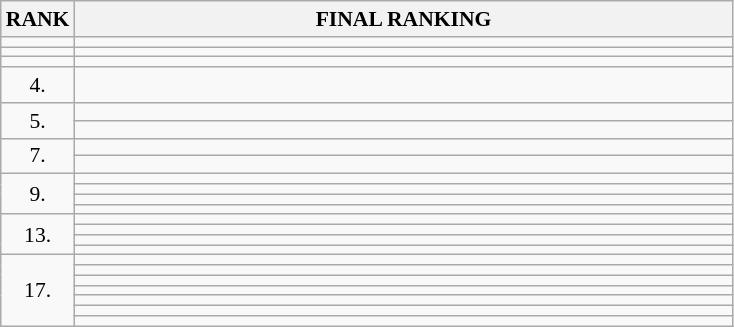<table class="wikitable" style="border-collapse: collapse; font-size: 90%;">
<tr>
<th>RANK</th>
<th style="width: 30em">FINAL RANKING</th>
</tr>
<tr>
<td align="center"></td>
<td></td>
</tr>
<tr>
<td align="center"></td>
<td></td>
</tr>
<tr>
<td align="center"></td>
<td></td>
</tr>
<tr>
<td align="center">4.</td>
<td></td>
</tr>
<tr>
<td rowspan=2 align="center">5.</td>
<td></td>
</tr>
<tr>
<td></td>
</tr>
<tr>
<td rowspan=2 align="center">7.</td>
<td></td>
</tr>
<tr>
<td></td>
</tr>
<tr>
<td rowspan=4 align="center">9.</td>
<td></td>
</tr>
<tr>
<td></td>
</tr>
<tr>
<td></td>
</tr>
<tr>
<td></td>
</tr>
<tr>
<td rowspan=4 align="center">13.</td>
<td></td>
</tr>
<tr>
<td></td>
</tr>
<tr>
<td></td>
</tr>
<tr>
<td></td>
</tr>
<tr>
<td rowspan=7 align="center">17.</td>
<td></td>
</tr>
<tr>
<td></td>
</tr>
<tr>
<td></td>
</tr>
<tr>
<td></td>
</tr>
<tr>
<td></td>
</tr>
<tr>
<td></td>
</tr>
<tr>
<td></td>
</tr>
</table>
